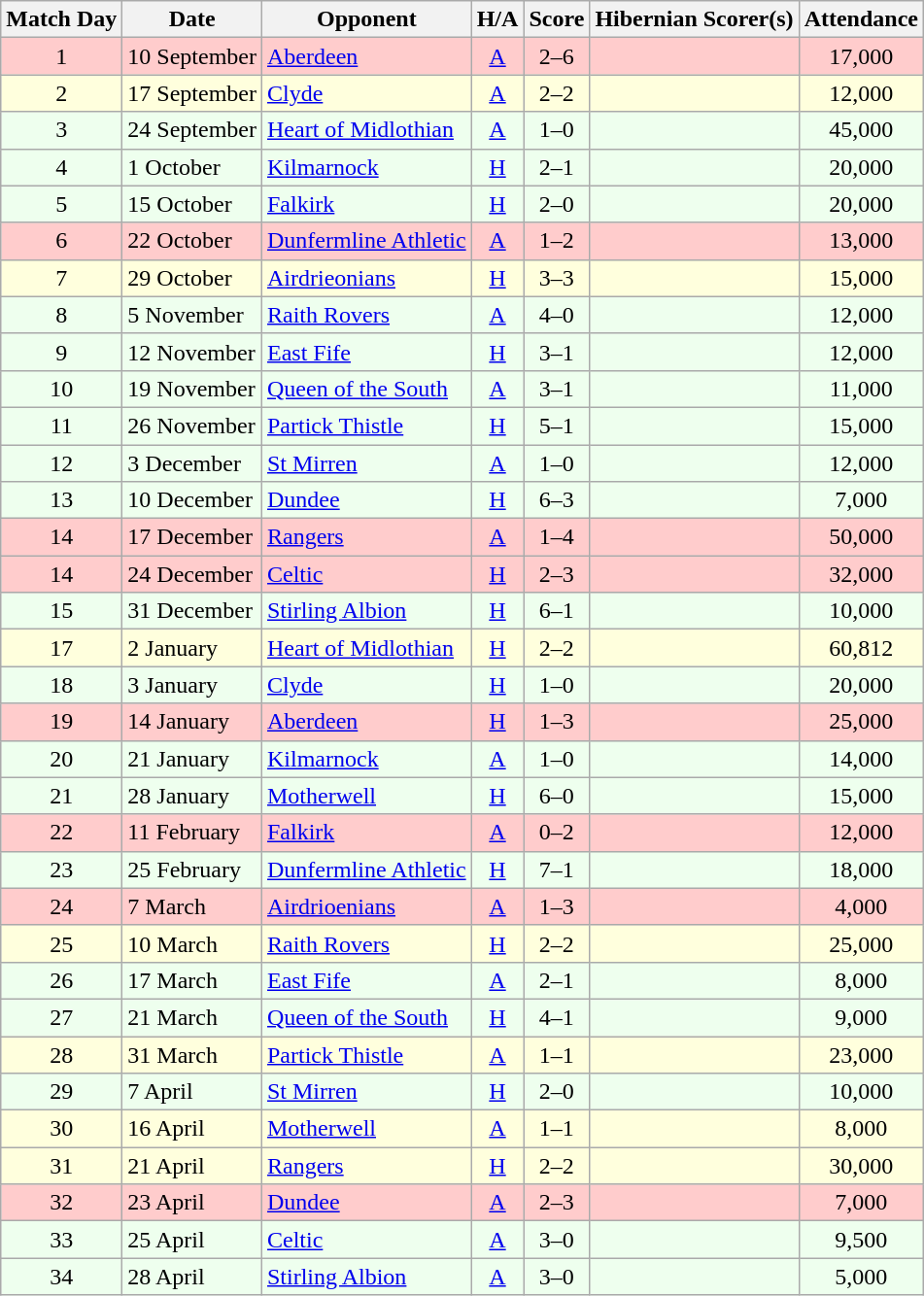<table class="wikitable" style="text-align:center">
<tr>
<th>Match Day</th>
<th>Date</th>
<th>Opponent</th>
<th>H/A</th>
<th>Score</th>
<th>Hibernian Scorer(s)</th>
<th>Attendance</th>
</tr>
<tr bgcolor=#FFCCCC>
<td>1</td>
<td align=left>10 September</td>
<td align=left><a href='#'>Aberdeen</a></td>
<td><a href='#'>A</a></td>
<td>2–6</td>
<td align=left></td>
<td>17,000</td>
</tr>
<tr bgcolor=#FFFFDD>
<td>2</td>
<td align=left>17 September</td>
<td align=left><a href='#'>Clyde</a></td>
<td><a href='#'>A</a></td>
<td>2–2</td>
<td align=left></td>
<td>12,000</td>
</tr>
<tr bgcolor=#EEFFEE>
<td>3</td>
<td align=left>24 September</td>
<td align=left><a href='#'>Heart of Midlothian</a></td>
<td><a href='#'>A</a></td>
<td>1–0</td>
<td align=left></td>
<td>45,000</td>
</tr>
<tr bgcolor=#EEFFEE>
<td>4</td>
<td align=left>1 October</td>
<td align=left><a href='#'>Kilmarnock</a></td>
<td><a href='#'>H</a></td>
<td>2–1</td>
<td align=left></td>
<td>20,000</td>
</tr>
<tr bgcolor=#EEFFEE>
<td>5</td>
<td align=left>15 October</td>
<td align=left><a href='#'>Falkirk</a></td>
<td><a href='#'>H</a></td>
<td>2–0</td>
<td align=left></td>
<td>20,000</td>
</tr>
<tr bgcolor=#FFCCCC>
<td>6</td>
<td align=left>22 October</td>
<td align=left><a href='#'>Dunfermline Athletic</a></td>
<td><a href='#'>A</a></td>
<td>1–2</td>
<td align=left></td>
<td>13,000</td>
</tr>
<tr bgcolor=#FFFFDD>
<td>7</td>
<td align=left>29 October</td>
<td align=left><a href='#'>Airdrieonians</a></td>
<td><a href='#'>H</a></td>
<td>3–3</td>
<td align=left></td>
<td>15,000</td>
</tr>
<tr bgcolor=#EEFFEE>
<td>8</td>
<td align=left>5 November</td>
<td align=left><a href='#'>Raith Rovers</a></td>
<td><a href='#'>A</a></td>
<td>4–0</td>
<td align=left></td>
<td>12,000</td>
</tr>
<tr bgcolor=#EEFFEE>
<td>9</td>
<td align=left>12 November</td>
<td align=left><a href='#'>East Fife</a></td>
<td><a href='#'>H</a></td>
<td>3–1</td>
<td align=left></td>
<td>12,000</td>
</tr>
<tr bgcolor=#EEFFEE>
<td>10</td>
<td align=left>19 November</td>
<td align=left><a href='#'>Queen of the South</a></td>
<td><a href='#'>A</a></td>
<td>3–1</td>
<td align=left></td>
<td>11,000</td>
</tr>
<tr bgcolor=#EEFFEE>
<td>11</td>
<td align=left>26 November</td>
<td align=left><a href='#'>Partick Thistle</a></td>
<td><a href='#'>H</a></td>
<td>5–1</td>
<td align=left></td>
<td>15,000</td>
</tr>
<tr bgcolor=#EEFFEE>
<td>12</td>
<td align=left>3 December</td>
<td align=left><a href='#'>St Mirren</a></td>
<td><a href='#'>A</a></td>
<td>1–0</td>
<td align=left></td>
<td>12,000</td>
</tr>
<tr bgcolor=#EEFFEE>
<td>13</td>
<td align=left>10 December</td>
<td align=left><a href='#'>Dundee</a></td>
<td><a href='#'>H</a></td>
<td>6–3</td>
<td align=left></td>
<td>7,000</td>
</tr>
<tr bgcolor=#FFCCCC>
<td>14</td>
<td align=left>17 December</td>
<td align=left><a href='#'>Rangers</a></td>
<td><a href='#'>A</a></td>
<td>1–4</td>
<td align=left></td>
<td>50,000</td>
</tr>
<tr bgcolor=#FFCCCC>
<td>14</td>
<td align=left>24 December</td>
<td align=left><a href='#'>Celtic</a></td>
<td><a href='#'>H</a></td>
<td>2–3</td>
<td align=left></td>
<td>32,000</td>
</tr>
<tr bgcolor=#EEFFEE>
<td>15</td>
<td align=left>31 December</td>
<td align=left><a href='#'>Stirling Albion</a></td>
<td><a href='#'>H</a></td>
<td>6–1</td>
<td align=left></td>
<td>10,000</td>
</tr>
<tr bgcolor=#FFFFDD>
<td>17</td>
<td align=left>2 January</td>
<td align=left><a href='#'>Heart of Midlothian</a></td>
<td><a href='#'>H</a></td>
<td>2–2</td>
<td align=left></td>
<td>60,812</td>
</tr>
<tr bgcolor=#EEFFEE>
<td>18</td>
<td align=left>3 January</td>
<td align=left><a href='#'>Clyde</a></td>
<td><a href='#'>H</a></td>
<td>1–0</td>
<td align=left></td>
<td>20,000</td>
</tr>
<tr bgcolor=#FFCCCC>
<td>19</td>
<td align=left>14 January</td>
<td align=left><a href='#'>Aberdeen</a></td>
<td><a href='#'>H</a></td>
<td>1–3</td>
<td align=left></td>
<td>25,000</td>
</tr>
<tr bgcolor=#EEFFEE>
<td>20</td>
<td align=left>21 January</td>
<td align=left><a href='#'>Kilmarnock</a></td>
<td><a href='#'>A</a></td>
<td>1–0</td>
<td align=left></td>
<td>14,000</td>
</tr>
<tr bgcolor=#EEFFEE>
<td>21</td>
<td align=left>28 January</td>
<td align=left><a href='#'>Motherwell</a></td>
<td><a href='#'>H</a></td>
<td>6–0</td>
<td align=left></td>
<td>15,000</td>
</tr>
<tr bgcolor=#FFCCCC>
<td>22</td>
<td align=left>11 February</td>
<td align=left><a href='#'>Falkirk</a></td>
<td><a href='#'>A</a></td>
<td>0–2</td>
<td align=left></td>
<td>12,000</td>
</tr>
<tr bgcolor=#EEFFEE>
<td>23</td>
<td align=left>25 February</td>
<td align=left><a href='#'>Dunfermline Athletic</a></td>
<td><a href='#'>H</a></td>
<td>7–1</td>
<td align=left></td>
<td>18,000</td>
</tr>
<tr bgcolor=#FFCCCC>
<td>24</td>
<td align=left>7 March</td>
<td align=left><a href='#'>Airdrioenians</a></td>
<td><a href='#'>A</a></td>
<td>1–3</td>
<td align=left></td>
<td>4,000</td>
</tr>
<tr bgcolor=#FFFFDD>
<td>25</td>
<td align=left>10 March</td>
<td align=left><a href='#'>Raith Rovers</a></td>
<td><a href='#'>H</a></td>
<td>2–2</td>
<td align=left></td>
<td>25,000</td>
</tr>
<tr bgcolor=#EEFFEE>
<td>26</td>
<td align=left>17 March</td>
<td align=left><a href='#'>East Fife</a></td>
<td><a href='#'>A</a></td>
<td>2–1</td>
<td align=left></td>
<td>8,000</td>
</tr>
<tr bgcolor=#EEFFEE>
<td>27</td>
<td align=left>21 March</td>
<td align=left><a href='#'>Queen of the South</a></td>
<td><a href='#'>H</a></td>
<td>4–1</td>
<td align=left></td>
<td>9,000</td>
</tr>
<tr bgcolor=#FFFFDD>
<td>28</td>
<td align=left>31 March</td>
<td align=left><a href='#'>Partick Thistle</a></td>
<td><a href='#'>A</a></td>
<td>1–1</td>
<td align=left></td>
<td>23,000</td>
</tr>
<tr bgcolor=#EEFFEE>
<td>29</td>
<td align=left>7 April</td>
<td align=left><a href='#'>St Mirren</a></td>
<td><a href='#'>H</a></td>
<td>2–0</td>
<td align=left></td>
<td>10,000</td>
</tr>
<tr bgcolor=#FFFFDD>
<td>30</td>
<td align=left>16 April</td>
<td align=left><a href='#'>Motherwell</a></td>
<td><a href='#'>A</a></td>
<td>1–1</td>
<td align=left></td>
<td>8,000</td>
</tr>
<tr bgcolor=#FFFFDD>
<td>31</td>
<td align=left>21 April</td>
<td align=left><a href='#'>Rangers</a></td>
<td><a href='#'>H</a></td>
<td>2–2</td>
<td align=left></td>
<td>30,000</td>
</tr>
<tr bgcolor=#FFCCCC>
<td>32</td>
<td align=left>23 April</td>
<td align=left><a href='#'>Dundee</a></td>
<td><a href='#'>A</a></td>
<td>2–3</td>
<td align=left></td>
<td>7,000</td>
</tr>
<tr bgcolor=#EEFFEE>
<td>33</td>
<td align=left>25 April</td>
<td align=left><a href='#'>Celtic</a></td>
<td><a href='#'>A</a></td>
<td>3–0</td>
<td align=left></td>
<td>9,500</td>
</tr>
<tr bgcolor=#EEFFEE>
<td>34</td>
<td align=left>28 April</td>
<td align=left><a href='#'>Stirling Albion</a></td>
<td><a href='#'>A</a></td>
<td>3–0</td>
<td align=left></td>
<td>5,000</td>
</tr>
</table>
